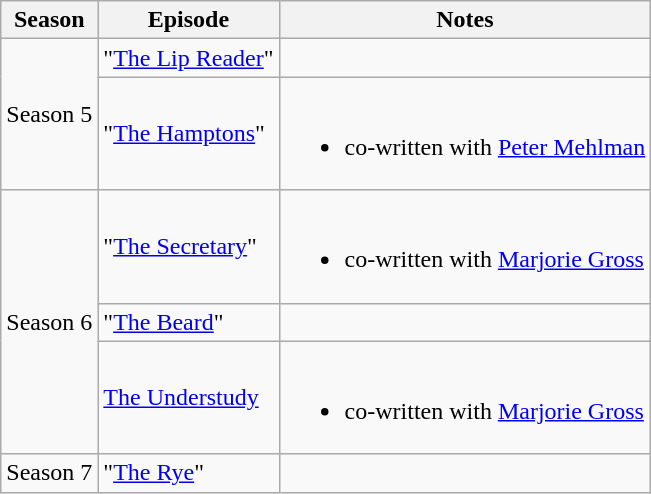<table class="wikitable">
<tr>
<th>Season</th>
<th>Episode</th>
<th>Notes</th>
</tr>
<tr>
<td rowspan="2">Season 5</td>
<td>"<a href='#'>The Lip Reader</a>"</td>
<td></td>
</tr>
<tr>
<td>"<a href='#'>The Hamptons</a>"</td>
<td><br><ul><li>co-written with <a href='#'>Peter Mehlman</a></li></ul></td>
</tr>
<tr>
<td rowspan="3">Season 6</td>
<td>"<a href='#'>The Secretary</a>"</td>
<td><br><ul><li>co-written with <a href='#'>Marjorie Gross</a></li></ul></td>
</tr>
<tr>
<td>"<a href='#'>The Beard</a>"</td>
<td></td>
</tr>
<tr>
<td><a href='#'>The Understudy</a></td>
<td><br><ul><li>co-written with <a href='#'>Marjorie Gross</a></li></ul></td>
</tr>
<tr>
<td>Season 7</td>
<td>"<a href='#'>The Rye</a>"</td>
<td></td>
</tr>
</table>
